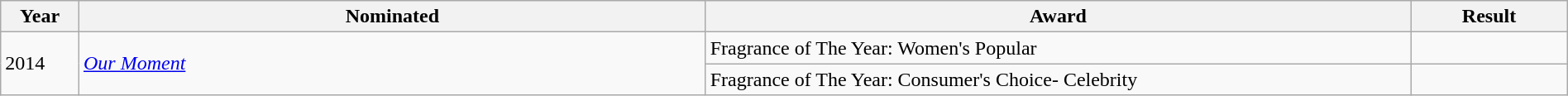<table class="wikitable" style="width:100%;">
<tr>
<th width=5%>Year</th>
<th style="width:40%;">Nominated</th>
<th style="width:45%;">Award</th>
<th style="width:10%;">Result</th>
</tr>
<tr>
<td rowspan="2">2014</td>
<td rowspan="2"><em><a href='#'>Our Moment</a></em></td>
<td>Fragrance of The Year: Women's Popular</td>
<td></td>
</tr>
<tr>
<td>Fragrance of The Year: Consumer's Choice- Celebrity</td>
<td></td>
</tr>
</table>
